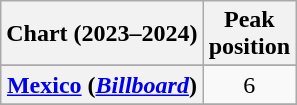<table class="wikitable sortable plainrowheaders" style="text-align:center">
<tr>
<th scope="col">Chart (2023–2024)</th>
<th scope="col">Peak<br>position</th>
</tr>
<tr>
</tr>
<tr>
<th scope="row"><a href='#'>Mexico</a> (<em><a href='#'>Billboard</a></em>)</th>
<td>6</td>
</tr>
<tr>
</tr>
<tr>
</tr>
<tr>
</tr>
<tr>
</tr>
</table>
